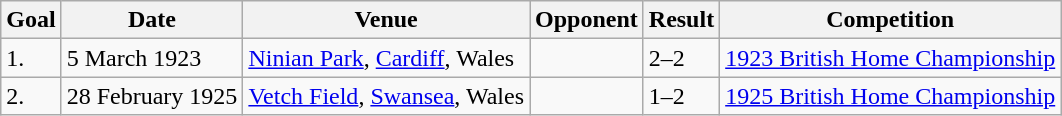<table class="wikitable">
<tr>
<th>Goal</th>
<th>Date</th>
<th>Venue</th>
<th>Opponent</th>
<th>Result</th>
<th>Competition</th>
</tr>
<tr>
<td>1.</td>
<td>5 March 1923</td>
<td><a href='#'>Ninian Park</a>, <a href='#'>Cardiff</a>, Wales</td>
<td></td>
<td>2–2</td>
<td><a href='#'>1923 British Home Championship</a></td>
</tr>
<tr>
<td>2.</td>
<td>28 February 1925</td>
<td><a href='#'>Vetch Field</a>, <a href='#'>Swansea</a>, Wales</td>
<td></td>
<td>1–2</td>
<td><a href='#'>1925 British Home Championship</a></td>
</tr>
</table>
